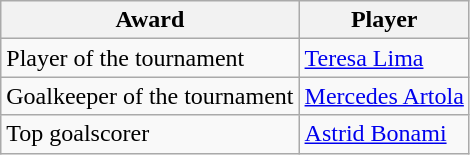<table class="wikitable">
<tr>
<th>Award</th>
<th>Player</th>
</tr>
<tr>
<td>Player of the tournament</td>
<td> <a href='#'>Teresa Lima</a></td>
</tr>
<tr>
<td>Goalkeeper of the tournament</td>
<td> <a href='#'>Mercedes Artola</a></td>
</tr>
<tr>
<td>Top goalscorer</td>
<td> <a href='#'>Astrid Bonami</a></td>
</tr>
</table>
